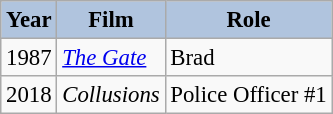<table class="wikitable" style="font-size:95%;">
<tr>
<th style="background:#B0C4DE;">Year</th>
<th style="background:#B0C4DE;">Film</th>
<th style="background:#B0C4DE;">Role</th>
</tr>
<tr>
<td>1987</td>
<td><em><a href='#'>The Gate</a></em></td>
<td>Brad</td>
</tr>
<tr>
<td>2018</td>
<td><em>Collusions</em></td>
<td>Police Officer #1</td>
</tr>
</table>
